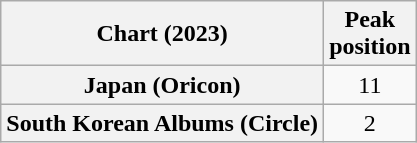<table class="wikitable sortable plainrowheaders" style="text-align:center">
<tr>
<th scope="col">Chart (2023)</th>
<th scope="col">Peak<br>position</th>
</tr>
<tr>
<th scope="row">Japan (Oricon)</th>
<td>11</td>
</tr>
<tr>
<th scope="row">South Korean Albums (Circle)</th>
<td>2</td>
</tr>
</table>
